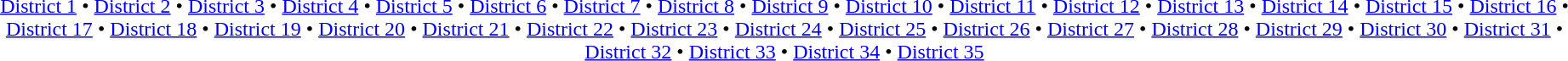<table id=toc class=toc summary=Contents>
<tr>
<td align=center><br><a href='#'>District 1</a> • <a href='#'>District 2</a> • <a href='#'>District 3</a> • <a href='#'>District 4</a> • <a href='#'>District 5</a> • <a href='#'>District 6</a> • <a href='#'>District 7</a> • <a href='#'>District 8</a> • <a href='#'>District 9</a> • <a href='#'>District 10</a> • <a href='#'>District 11</a> • <a href='#'>District 12</a> • <a href='#'>District 13</a> • <a href='#'>District 14</a> • <a href='#'>District 15</a> • <a href='#'>District 16</a> • <a href='#'>District 17</a> • <a href='#'>District 18</a> • <a href='#'>District 19</a> • <a href='#'>District 20</a> • <a href='#'>District 21</a> • <a href='#'>District 22</a> • <a href='#'>District 23</a> • <a href='#'>District 24</a> • <a href='#'>District 25</a> • <a href='#'>District 26</a> • <a href='#'>District 27</a> • <a href='#'>District 28</a> • <a href='#'>District 29</a> • <a href='#'>District 30</a> • <a href='#'>District 31</a> • <a href='#'>District 32</a> • <a href='#'>District 33</a> • <a href='#'>District 34</a> • <a href='#'>District 35</a></td>
</tr>
</table>
